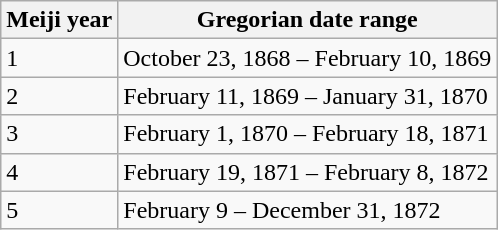<table class="wikitable">
<tr>
<th>Meiji year</th>
<th>Gregorian date range</th>
</tr>
<tr>
<td>1</td>
<td>October 23, 1868 – February 10, 1869</td>
</tr>
<tr>
<td>2</td>
<td>February 11, 1869 – January 31, 1870</td>
</tr>
<tr>
<td>3</td>
<td>February 1, 1870 – February 18, 1871</td>
</tr>
<tr>
<td>4</td>
<td>February 19, 1871 – February 8, 1872</td>
</tr>
<tr>
<td>5</td>
<td>February 9 – December 31, 1872</td>
</tr>
</table>
